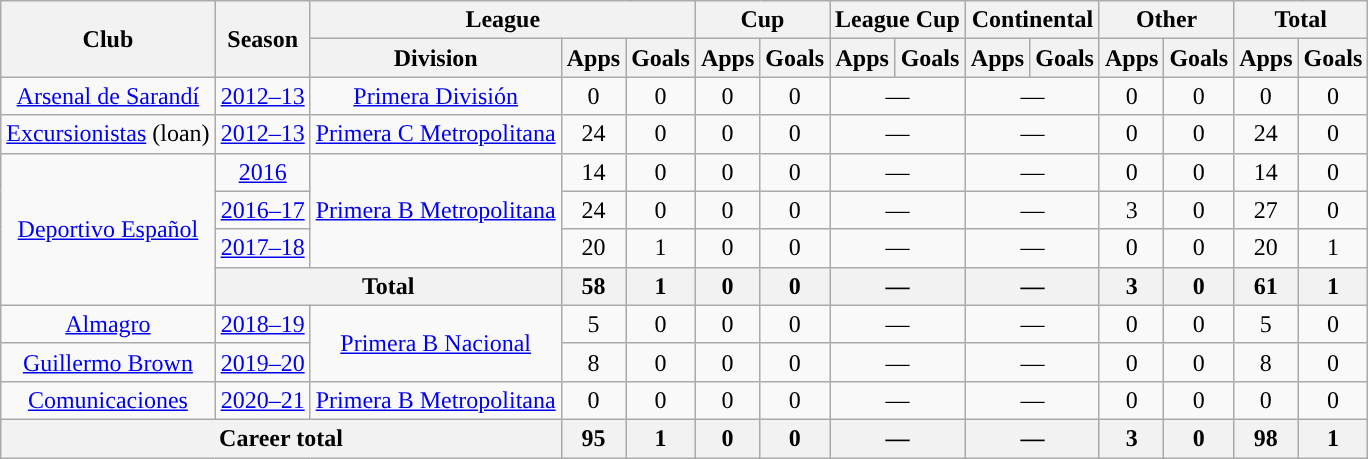<table class="wikitable" style="text-align:center">
<tr>
<th rowspan="2">Club</th>
<th rowspan="2">Season</th>
<th colspan="3">League</th>
<th colspan="2">Cup</th>
<th colspan="2">League Cup</th>
<th colspan="2">Continental</th>
<th colspan="2">Other</th>
<th colspan="2">Total</th>
</tr>
<tr>
<th>Division</th>
<th>Apps</th>
<th>Goals</th>
<th>Apps</th>
<th>Goals</th>
<th>Apps</th>
<th>Goals</th>
<th>Apps</th>
<th>Goals</th>
<th>Apps</th>
<th>Goals</th>
<th>Apps</th>
<th>Goals</th>
</tr>
<tr>
<td rowspan="1"><a href='#'>Arsenal de Sarandí</a></td>
<td><a href='#'>2012–13</a></td>
<td rowspan="1"><a href='#'>Primera División</a></td>
<td>0</td>
<td>0</td>
<td>0</td>
<td>0</td>
<td colspan="2">—</td>
<td colspan="2">—</td>
<td>0</td>
<td>0</td>
<td>0</td>
<td>0</td>
</tr>
<tr>
<td rowspan="1"><a href='#'>Excursionistas</a> (loan)</td>
<td><a href='#'>2012–13</a></td>
<td rowspan="1"><a href='#'>Primera C Metropolitana</a></td>
<td>24</td>
<td>0</td>
<td>0</td>
<td>0</td>
<td colspan="2">—</td>
<td colspan="2">—</td>
<td>0</td>
<td>0</td>
<td>24</td>
<td>0</td>
</tr>
<tr>
<td rowspan="4"><a href='#'>Deportivo Español</a></td>
<td><a href='#'>2016</a></td>
<td rowspan="3"><a href='#'>Primera B Metropolitana</a></td>
<td>14</td>
<td>0</td>
<td>0</td>
<td>0</td>
<td colspan="2">—</td>
<td colspan="2">—</td>
<td>0</td>
<td>0</td>
<td>14</td>
<td>0</td>
</tr>
<tr>
<td><a href='#'>2016–17</a></td>
<td>24</td>
<td>0</td>
<td>0</td>
<td>0</td>
<td colspan="2">—</td>
<td colspan="2">—</td>
<td>3</td>
<td>0</td>
<td>27</td>
<td>0</td>
</tr>
<tr>
<td><a href='#'>2017–18</a></td>
<td>20</td>
<td>1</td>
<td>0</td>
<td>0</td>
<td colspan="2">—</td>
<td colspan="2">—</td>
<td>0</td>
<td>0</td>
<td>20</td>
<td>1</td>
</tr>
<tr>
<th colspan="2">Total</th>
<th>58</th>
<th>1</th>
<th>0</th>
<th>0</th>
<th colspan="2">—</th>
<th colspan="2">—</th>
<th>3</th>
<th>0</th>
<th>61</th>
<th>1</th>
</tr>
<tr>
<td rowspan="1"><a href='#'>Almagro</a></td>
<td><a href='#'>2018–19</a></td>
<td rowspan="2"><a href='#'>Primera B Nacional</a></td>
<td>5</td>
<td>0</td>
<td>0</td>
<td>0</td>
<td colspan="2">—</td>
<td colspan="2">—</td>
<td>0</td>
<td>0</td>
<td>5</td>
<td>0</td>
</tr>
<tr>
<td rowspan="1"><a href='#'>Guillermo Brown</a></td>
<td><a href='#'>2019–20</a></td>
<td>8</td>
<td>0</td>
<td>0</td>
<td>0</td>
<td colspan="2">—</td>
<td colspan="2">—</td>
<td>0</td>
<td>0</td>
<td>8</td>
<td>0</td>
</tr>
<tr>
<td rowspan="1"><a href='#'>Comunicaciones</a></td>
<td><a href='#'>2020–21</a></td>
<td rowspan="1"><a href='#'>Primera B Metropolitana</a></td>
<td>0</td>
<td>0</td>
<td>0</td>
<td>0</td>
<td colspan="2">—</td>
<td colspan="2">—</td>
<td>0</td>
<td>0</td>
<td>0</td>
<td>0</td>
</tr>
<tr>
<th colspan="3">Career total</th>
<th>95</th>
<th>1</th>
<th>0</th>
<th>0</th>
<th colspan="2">—</th>
<th colspan="2">—</th>
<th>3</th>
<th>0</th>
<th>98</th>
<th>1</th>
</tr>
</table>
